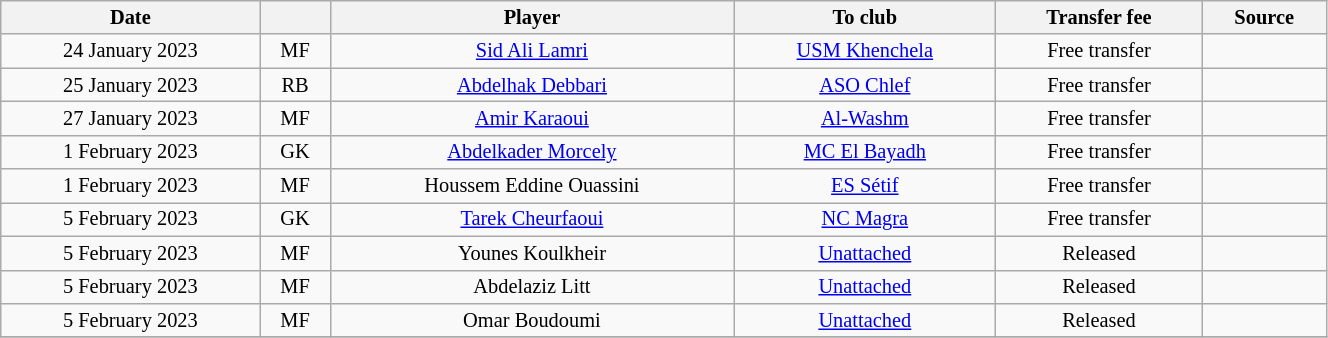<table class="wikitable sortable" style="width:70%; text-align:center; font-size:85%; text-align:centre;">
<tr>
<th>Date</th>
<th></th>
<th>Player</th>
<th>To club</th>
<th>Transfer fee</th>
<th>Source</th>
</tr>
<tr>
<td>24 January 2023</td>
<td>MF</td>
<td> <a href='#'>Sid Ali Lamri</a></td>
<td><a href='#'>USM Khenchela</a></td>
<td>Free transfer</td>
<td></td>
</tr>
<tr>
<td>25 January 2023</td>
<td>RB</td>
<td> <a href='#'>Abdelhak Debbari</a></td>
<td><a href='#'>ASO Chlef</a></td>
<td>Free transfer</td>
<td></td>
</tr>
<tr>
<td>27 January 2023</td>
<td>MF</td>
<td> <a href='#'>Amir Karaoui</a></td>
<td> <a href='#'>Al-Washm</a></td>
<td>Free transfer</td>
<td></td>
</tr>
<tr>
<td>1 February 2023</td>
<td>GK</td>
<td> <a href='#'>Abdelkader Morcely</a></td>
<td><a href='#'>MC El Bayadh</a></td>
<td>Free transfer</td>
<td></td>
</tr>
<tr>
<td>1 February 2023</td>
<td>MF</td>
<td> Houssem Eddine Ouassini</td>
<td><a href='#'>ES Sétif</a></td>
<td>Free transfer</td>
<td></td>
</tr>
<tr>
<td>5 February 2023</td>
<td>GK</td>
<td> <a href='#'>Tarek Cheurfaoui</a></td>
<td><a href='#'>NC Magra</a></td>
<td>Free transfer</td>
<td></td>
</tr>
<tr>
<td>5 February 2023</td>
<td>MF</td>
<td> Younes Koulkheir</td>
<td><a href='#'>Unattached</a></td>
<td>Released</td>
<td></td>
</tr>
<tr>
<td>5 February 2023</td>
<td>MF</td>
<td> Abdelaziz Litt</td>
<td><a href='#'>Unattached</a></td>
<td>Released</td>
<td></td>
</tr>
<tr>
<td>5 February 2023</td>
<td>MF</td>
<td> Omar Boudoumi</td>
<td><a href='#'>Unattached</a></td>
<td>Released</td>
<td></td>
</tr>
<tr>
</tr>
</table>
